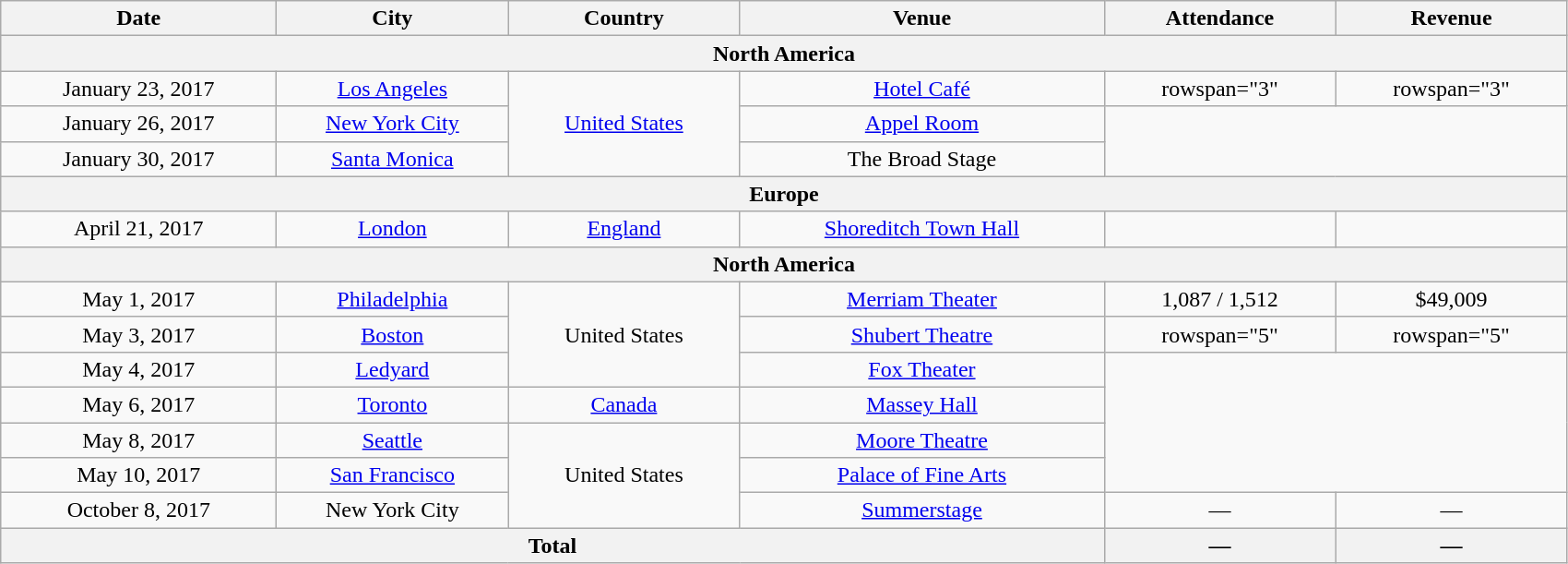<table class="wikitable plainrowheaders" style="text-align:center;">
<tr>
<th scope="col" style="width:12em;">Date</th>
<th scope="col" style="width:10em;">City</th>
<th scope="col" style="width:10em;">Country</th>
<th scope="col" style="width:16em;">Venue</th>
<th scope="col" style="width:10em;">Attendance</th>
<th scope="col" style="width:10em;">Revenue</th>
</tr>
<tr>
<th colspan="7">North America</th>
</tr>
<tr>
<td>January 23, 2017</td>
<td><a href='#'>Los Angeles</a></td>
<td rowspan="3"><a href='#'>United States</a></td>
<td><a href='#'>Hotel Café</a></td>
<td>rowspan="3" </td>
<td>rowspan="3" </td>
</tr>
<tr>
<td>January 26, 2017</td>
<td><a href='#'>New York City</a></td>
<td><a href='#'>Appel Room</a></td>
</tr>
<tr>
<td>January 30, 2017</td>
<td><a href='#'>Santa Monica</a></td>
<td>The Broad Stage</td>
</tr>
<tr>
<th colspan="7">Europe</th>
</tr>
<tr>
<td>April 21, 2017</td>
<td><a href='#'>London</a></td>
<td rowspan="1"><a href='#'>England</a></td>
<td><a href='#'>Shoreditch Town Hall</a></td>
<td></td>
<td></td>
</tr>
<tr>
<th colspan="7">North America</th>
</tr>
<tr>
<td>May 1, 2017</td>
<td><a href='#'>Philadelphia</a></td>
<td rowspan="3">United States</td>
<td><a href='#'>Merriam Theater</a></td>
<td>1,087 / 1,512</td>
<td>$49,009</td>
</tr>
<tr>
<td>May 3, 2017</td>
<td><a href='#'>Boston</a></td>
<td><a href='#'>Shubert Theatre</a></td>
<td>rowspan="5" </td>
<td>rowspan="5" </td>
</tr>
<tr>
<td>May 4, 2017</td>
<td><a href='#'>Ledyard</a></td>
<td><a href='#'>Fox Theater</a></td>
</tr>
<tr>
<td>May 6, 2017</td>
<td><a href='#'>Toronto</a></td>
<td><a href='#'>Canada</a></td>
<td><a href='#'>Massey Hall</a></td>
</tr>
<tr>
<td>May 8, 2017</td>
<td><a href='#'>Seattle</a></td>
<td rowspan="3">United States</td>
<td><a href='#'>Moore Theatre</a></td>
</tr>
<tr>
<td>May 10, 2017</td>
<td><a href='#'>San Francisco</a></td>
<td><a href='#'>Palace of Fine Arts</a></td>
</tr>
<tr>
<td>October 8, 2017</td>
<td>New York City</td>
<td><a href='#'>Summerstage</a></td>
<td>—</td>
<td>—</td>
</tr>
<tr>
<th colspan="4">Total</th>
<th>—</th>
<th>—</th>
</tr>
</table>
